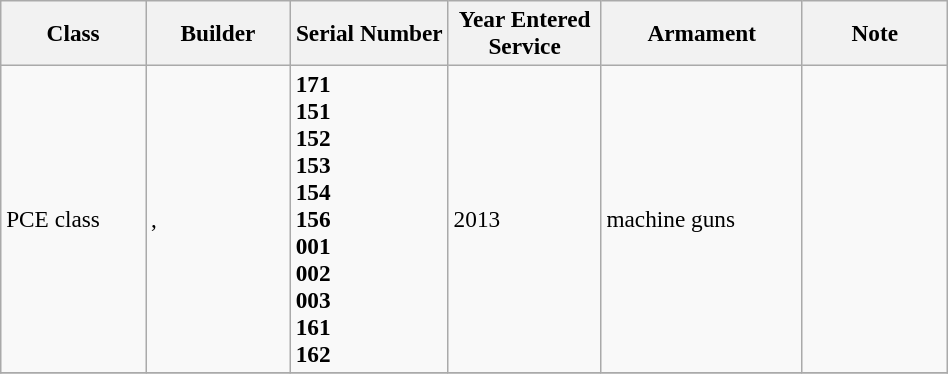<table class="wikitable" style="font-size:97%; width:50%">
<tr>
<th width=50px>Class</th>
<th width=50px>Builder</th>
<th width=50px>Serial Number</th>
<th width=50px>Year Entered Service</th>
<th width=50px>Armament</th>
<th width=50px>Note</th>
</tr>
<tr>
<td>PCE class</td>
<td>, </td>
<td><strong>171<br>151<br>152<br>153<br>154<br>156<br>001<br>002<br>003<br>161<br>162</strong></td>
<td>2013</td>
<td>machine guns</td>
<td></td>
</tr>
<tr>
</tr>
</table>
